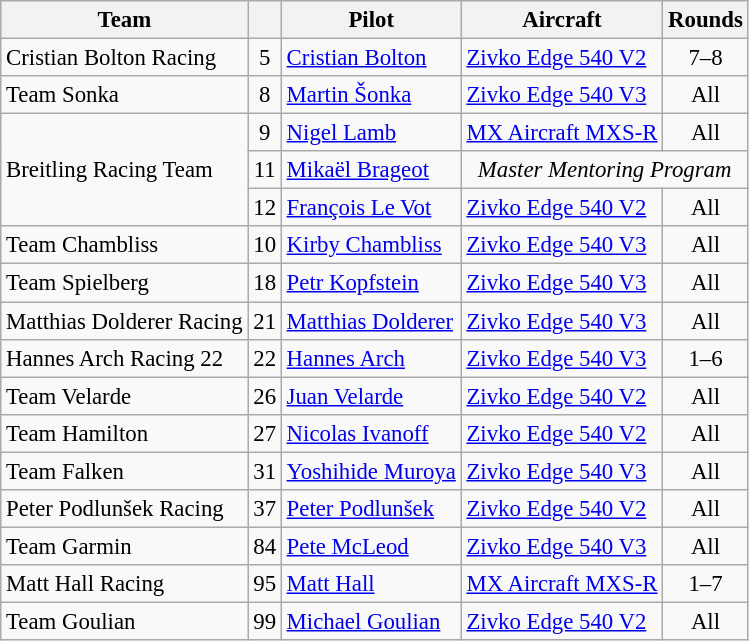<table class="wikitable" style="font-size: 95%;">
<tr>
<th>Team</th>
<th></th>
<th>Pilot</th>
<th>Aircraft</th>
<th>Rounds</th>
</tr>
<tr>
<td>Cristian Bolton Racing</td>
<td align=center>5</td>
<td> <a href='#'>Cristian Bolton</a></td>
<td><a href='#'>Zivko Edge 540 V2</a></td>
<td align=center>7–8</td>
</tr>
<tr>
<td>Team Sonka</td>
<td align=center>8</td>
<td> <a href='#'>Martin Šonka</a></td>
<td><a href='#'>Zivko Edge 540 V3</a></td>
<td align=center>All</td>
</tr>
<tr>
<td rowspan=3>Breitling Racing Team</td>
<td align=center>9</td>
<td> <a href='#'>Nigel Lamb</a></td>
<td><a href='#'>MX Aircraft MXS-R</a></td>
<td align=center>All</td>
</tr>
<tr>
<td align=center>11</td>
<td> <a href='#'>Mikaël Brageot</a></td>
<td colspan=2 align=center><em>Master Mentoring Program</em></td>
</tr>
<tr>
<td align=center>12</td>
<td> <a href='#'>François Le Vot</a></td>
<td><a href='#'>Zivko Edge 540 V2</a></td>
<td align=center>All</td>
</tr>
<tr>
<td>Team Chambliss</td>
<td align=center>10</td>
<td> <a href='#'>Kirby Chambliss</a></td>
<td><a href='#'>Zivko Edge 540 V3</a></td>
<td align=center>All</td>
</tr>
<tr>
<td>Team Spielberg</td>
<td align=center>18</td>
<td> <a href='#'>Petr Kopfstein</a></td>
<td><a href='#'>Zivko Edge 540 V3</a></td>
<td align=center>All</td>
</tr>
<tr>
<td>Matthias Dolderer Racing</td>
<td align=center>21</td>
<td> <a href='#'>Matthias Dolderer</a></td>
<td><a href='#'>Zivko Edge 540 V3</a></td>
<td align=center>All</td>
</tr>
<tr>
<td>Hannes Arch Racing 22</td>
<td align=center>22</td>
<td> <a href='#'>Hannes Arch</a></td>
<td><a href='#'>Zivko Edge 540 V3</a></td>
<td align=center>1–6</td>
</tr>
<tr>
<td>Team Velarde</td>
<td align=center>26</td>
<td> <a href='#'>Juan Velarde</a></td>
<td><a href='#'>Zivko Edge 540 V2</a></td>
<td align=center>All</td>
</tr>
<tr>
<td>Team Hamilton</td>
<td align=center>27</td>
<td> <a href='#'>Nicolas Ivanoff</a></td>
<td><a href='#'>Zivko Edge 540 V2</a></td>
<td align=center>All</td>
</tr>
<tr>
<td>Team Falken</td>
<td align=center>31</td>
<td> <a href='#'>Yoshihide Muroya</a></td>
<td><a href='#'>Zivko Edge 540 V3</a></td>
<td align=center>All</td>
</tr>
<tr>
<td>Peter Podlunšek Racing</td>
<td align=center>37</td>
<td> <a href='#'>Peter Podlunšek</a></td>
<td><a href='#'>Zivko Edge 540 V2</a></td>
<td align=center>All</td>
</tr>
<tr>
<td>Team Garmin</td>
<td align=center>84</td>
<td> <a href='#'>Pete McLeod</a></td>
<td><a href='#'>Zivko Edge 540 V3</a></td>
<td align=center>All</td>
</tr>
<tr>
<td>Matt Hall Racing</td>
<td align=center>95</td>
<td> <a href='#'>Matt Hall</a></td>
<td><a href='#'>MX Aircraft MXS-R</a></td>
<td align=center>1–7</td>
</tr>
<tr>
<td>Team Goulian</td>
<td align=center>99</td>
<td> <a href='#'>Michael Goulian</a></td>
<td><a href='#'>Zivko Edge 540 V2</a></td>
<td align=center>All</td>
</tr>
</table>
